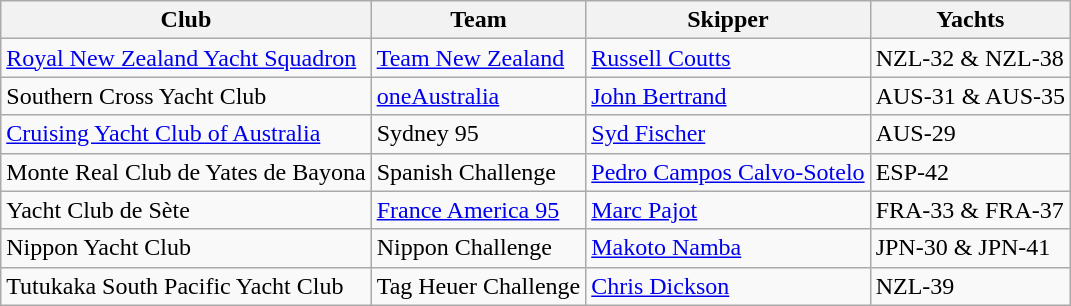<table class="wikitable">
<tr>
<th>Club</th>
<th>Team</th>
<th>Skipper</th>
<th>Yachts</th>
</tr>
<tr>
<td> <a href='#'>Royal New Zealand Yacht Squadron</a></td>
<td><a href='#'>Team New Zealand</a></td>
<td> <a href='#'>Russell Coutts</a></td>
<td>NZL-32 & NZL-38 </td>
</tr>
<tr>
<td> Southern Cross Yacht Club</td>
<td><a href='#'>oneAustralia</a></td>
<td> <a href='#'>John Bertrand</a></td>
<td>AUS-31 & AUS-35</td>
</tr>
<tr>
<td> <a href='#'>Cruising Yacht Club of Australia</a></td>
<td>Sydney 95</td>
<td> <a href='#'>Syd Fischer</a></td>
<td>AUS-29</td>
</tr>
<tr>
<td> Monte Real Club de Yates de Bayona</td>
<td>Spanish Challenge</td>
<td> <a href='#'>Pedro Campos Calvo-Sotelo</a></td>
<td>ESP-42</td>
</tr>
<tr>
<td> Yacht Club de Sète</td>
<td><a href='#'>France America 95</a></td>
<td> <a href='#'>Marc Pajot</a></td>
<td>FRA-33 & FRA-37</td>
</tr>
<tr>
<td> Nippon Yacht Club</td>
<td>Nippon Challenge</td>
<td> <a href='#'>Makoto Namba</a></td>
<td>JPN-30 & JPN-41</td>
</tr>
<tr>
<td> Tutukaka South Pacific Yacht Club</td>
<td>Tag Heuer Challenge</td>
<td> <a href='#'>Chris Dickson</a></td>
<td>NZL-39</td>
</tr>
</table>
